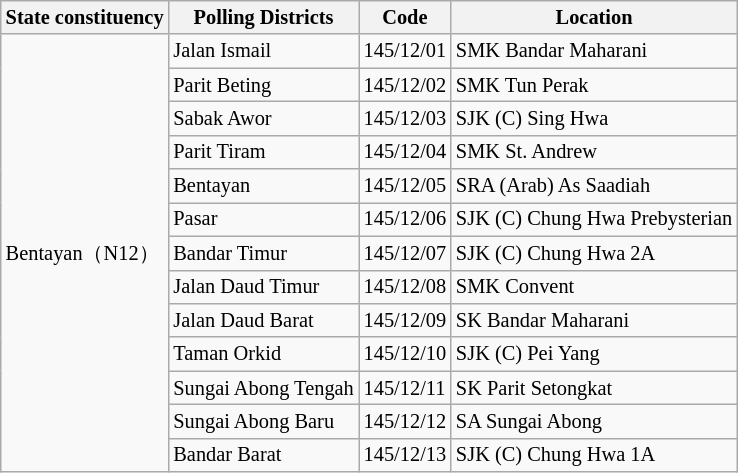<table class="wikitable sortable mw-collapsible" style="white-space:nowrap;font-size:85%">
<tr>
<th>State constituency</th>
<th>Polling Districts</th>
<th>Code</th>
<th>Location</th>
</tr>
<tr>
<td rowspan="13">Bentayan（N12）</td>
<td>Jalan Ismail</td>
<td>145/12/01</td>
<td>SMK Bandar Maharani</td>
</tr>
<tr>
<td>Parit Beting</td>
<td>145/12/02</td>
<td>SMK Tun Perak</td>
</tr>
<tr>
<td>Sabak Awor</td>
<td>145/12/03</td>
<td>SJK (C) Sing Hwa</td>
</tr>
<tr>
<td>Parit Tiram</td>
<td>145/12/04</td>
<td>SMK St. Andrew</td>
</tr>
<tr>
<td>Bentayan</td>
<td>145/12/05</td>
<td>SRA  (Arab) As Saadiah</td>
</tr>
<tr>
<td>Pasar</td>
<td>145/12/06</td>
<td>SJK (C) Chung Hwa Prebysterian</td>
</tr>
<tr>
<td>Bandar Timur</td>
<td>145/12/07</td>
<td>SJK (C) Chung Hwa 2A</td>
</tr>
<tr>
<td>Jalan Daud Timur</td>
<td>145/12/08</td>
<td>SMK Convent</td>
</tr>
<tr>
<td>Jalan Daud Barat</td>
<td>145/12/09</td>
<td>SK Bandar Maharani</td>
</tr>
<tr>
<td>Taman Orkid</td>
<td>145/12/10</td>
<td>SJK (C) Pei Yang</td>
</tr>
<tr>
<td>Sungai Abong Tengah</td>
<td>145/12/11</td>
<td>SK Parit Setongkat</td>
</tr>
<tr>
<td>Sungai Abong Baru</td>
<td>145/12/12</td>
<td>SA Sungai Abong</td>
</tr>
<tr>
<td>Bandar Barat</td>
<td>145/12/13</td>
<td>SJK (C) Chung Hwa 1A</td>
</tr>
</table>
